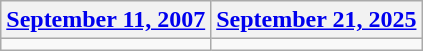<table class=wikitable>
<tr>
<th><a href='#'>September 11, 2007</a></th>
<th><a href='#'>September 21, 2025</a></th>
</tr>
<tr>
<td></td>
<td></td>
</tr>
</table>
